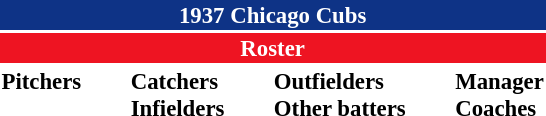<table class="toccolours" style="font-size: 95%;">
<tr>
<th colspan="10" style="background-color: #0e3386; color: white; text-align: center;">1937 Chicago Cubs</th>
</tr>
<tr>
<td colspan="10" style="background-color: #EE1422; color: white; text-align: center;"><strong>Roster</strong></td>
</tr>
<tr>
<td valign="top"><strong>Pitchers</strong><br>









</td>
<td width="25px"></td>
<td valign="top"><strong>Catchers</strong><br>


<strong>Infielders</strong>




</td>
<td width="25px"></td>
<td valign="top"><strong>Outfielders</strong><br>





<strong>Other batters</strong>

</td>
<td width="25px"></td>
<td valign="top"><strong>Manager</strong><br>
<strong>Coaches</strong>

</td>
</tr>
</table>
